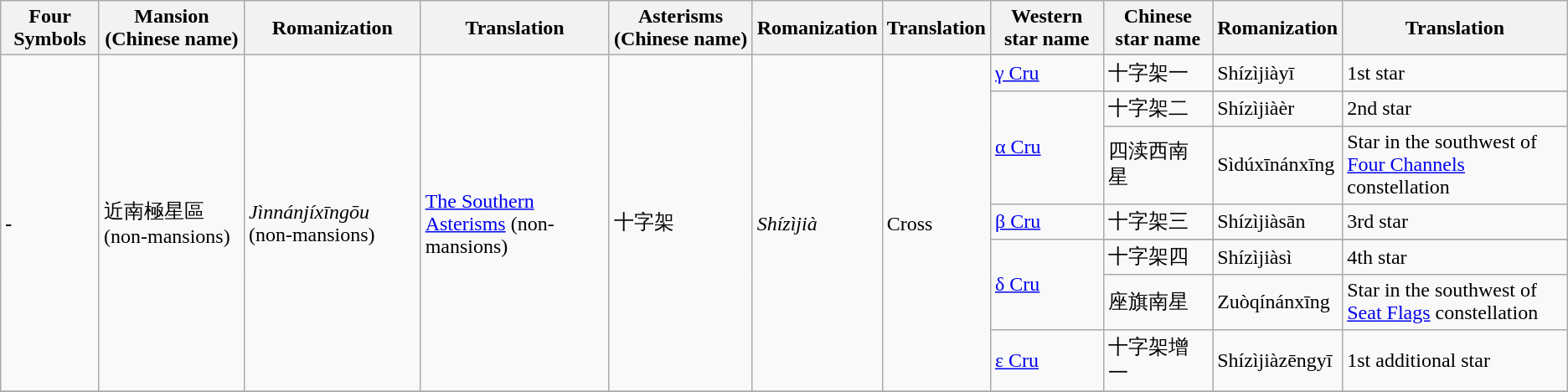<table class="wikitable">
<tr>
<th><strong>Four Symbols</strong></th>
<th><strong>Mansion (Chinese name)</strong></th>
<th><strong>Romanization</strong></th>
<th><strong>Translation</strong></th>
<th><strong>Asterisms (Chinese name)</strong></th>
<th><strong>Romanization</strong></th>
<th><strong>Translation</strong></th>
<th><strong>Western star name</strong></th>
<th><strong>Chinese star name</strong></th>
<th><strong>Romanization</strong></th>
<th><strong>Translation</strong></th>
</tr>
<tr>
<td rowspan="10"><strong>-</strong></td>
<td rowspan="10">近南極星區 (non-mansions)</td>
<td rowspan="10"><em>Jìnnánjíxīngōu</em> (non-mansions)</td>
<td rowspan="10"><a href='#'>The Southern Asterisms</a> (non-mansions)</td>
<td rowspan="10">十字架</td>
<td rowspan="10"><em>Shízìjià</em></td>
<td rowspan="10">Cross</td>
</tr>
<tr>
<td><a href='#'>γ Cru</a></td>
<td>十字架一</td>
<td>Shízìjiàyī</td>
<td>1st star</td>
</tr>
<tr>
<td rowspan="3"><a href='#'>α Cru</a></td>
</tr>
<tr>
<td>十字架二</td>
<td>Shízìjiàèr</td>
<td>2nd star</td>
</tr>
<tr>
<td>四渎西南星</td>
<td>Sìdúxīnánxīng</td>
<td>Star in the southwest of <a href='#'>Four Channels</a> constellation</td>
</tr>
<tr>
<td><a href='#'>β Cru</a></td>
<td>十字架三</td>
<td>Shízìjiàsān</td>
<td>3rd star</td>
</tr>
<tr>
<td rowspan="3"><a href='#'>δ Cru</a></td>
</tr>
<tr>
<td>十字架四</td>
<td>Shízìjiàsì</td>
<td>4th star</td>
</tr>
<tr>
<td>座旗南星</td>
<td>Zuòqínánxīng</td>
<td>Star in the southwest of <a href='#'>Seat Flags</a> constellation</td>
</tr>
<tr>
<td><a href='#'>ε Cru</a></td>
<td>十字架增一</td>
<td>Shízìjiàzēngyī</td>
<td>1st additional star</td>
</tr>
<tr>
</tr>
</table>
